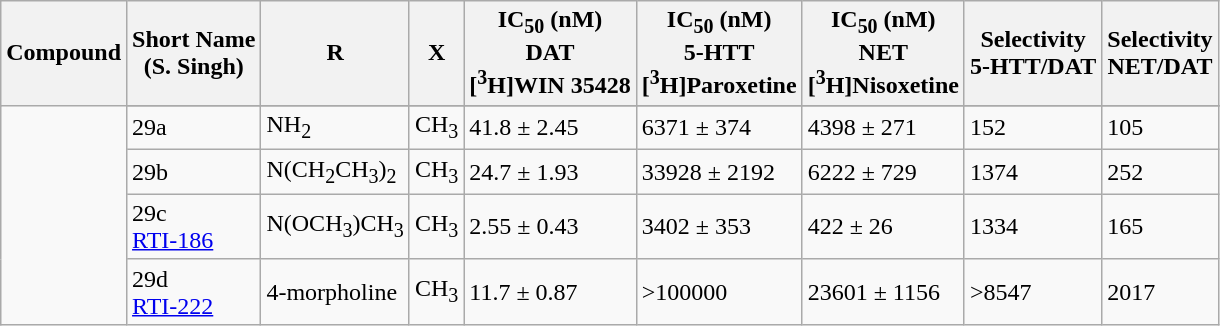<table class="wikitable sortable sort-under">
<tr>
<th>Compound</th>
<th>Short Name<br>(S. Singh)</th>
<th>R</th>
<th>X</th>
<th>IC<sub>50</sub> (nM)<br>DAT<br>[<sup>3</sup>H]WIN 35428</th>
<th>IC<sub>50</sub> (nM)<br>5-HTT<br>[<sup>3</sup>H]Paroxetine</th>
<th>IC<sub>50</sub> (nM)<br>NET<br>[<sup>3</sup>H]Nisoxetine</th>
<th>Selectivity<br>5-HTT/DAT</th>
<th>Selectivity<br>NET/DAT</th>
</tr>
<tr>
<td rowspan=5></td>
</tr>
<tr>
<td>29a</td>
<td>NH<sub>2</sub></td>
<td>CH<sub>3</sub></td>
<td>41.8 ± 2.45</td>
<td>6371 ± 374</td>
<td>4398 ± 271</td>
<td>152</td>
<td>105</td>
</tr>
<tr>
<td>29b</td>
<td>N(CH<sub>2</sub>CH<sub>3</sub>)<sub>2</sub></td>
<td>CH<sub>3</sub></td>
<td>24.7 ± 1.93</td>
<td>33928 ± 2192</td>
<td>6222 ± 729</td>
<td>1374</td>
<td>252</td>
</tr>
<tr>
<td>29c<br><a href='#'>RTI-186</a></td>
<td>N(OCH<sub>3</sub>)CH<sub>3</sub></td>
<td>CH<sub>3</sub></td>
<td>2.55 ± 0.43</td>
<td>3402 ± 353</td>
<td>422 ± 26</td>
<td>1334</td>
<td>165</td>
</tr>
<tr>
<td>29d<br><a href='#'>RTI-222</a></td>
<td>4-morpholine</td>
<td>CH<sub>3</sub></td>
<td>11.7 ± 0.87</td>
<td>>100000</td>
<td>23601 ± 1156</td>
<td>>8547</td>
<td>2017</td>
</tr>
</table>
